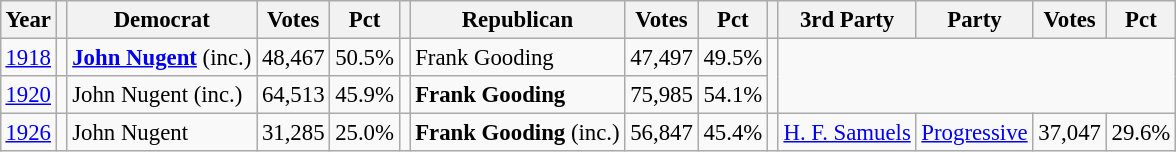<table class="wikitable" style="margin:0.5em ; font-size:95%">
<tr>
<th>Year</th>
<th></th>
<th>Democrat</th>
<th>Votes</th>
<th>Pct</th>
<th></th>
<th>Republican</th>
<th>Votes</th>
<th>Pct</th>
<th></th>
<th>3rd Party</th>
<th>Party</th>
<th>Votes</th>
<th>Pct</th>
</tr>
<tr>
<td><a href='#'>1918</a></td>
<td></td>
<td><strong><a href='#'>John Nugent</a></strong> (inc.)</td>
<td>48,467</td>
<td>50.5%</td>
<td></td>
<td>Frank Gooding</td>
<td>47,497</td>
<td>49.5%</td>
<td rowspan=2></td>
<td colspan=4 rowspan=2></td>
</tr>
<tr>
<td><a href='#'>1920</a></td>
<td></td>
<td>John Nugent (inc.)</td>
<td>64,513</td>
<td>45.9%</td>
<td></td>
<td><strong>Frank Gooding</strong></td>
<td>75,985</td>
<td>54.1%</td>
</tr>
<tr>
<td><a href='#'>1926</a></td>
<td></td>
<td>John Nugent</td>
<td>31,285</td>
<td>25.0%</td>
<td></td>
<td><strong>Frank Gooding</strong> (inc.)</td>
<td>56,847</td>
<td>45.4%</td>
<td></td>
<td><a href='#'>H. F. Samuels</a></td>
<td><a href='#'>Progressive</a></td>
<td>37,047</td>
<td>29.6%</td>
</tr>
</table>
